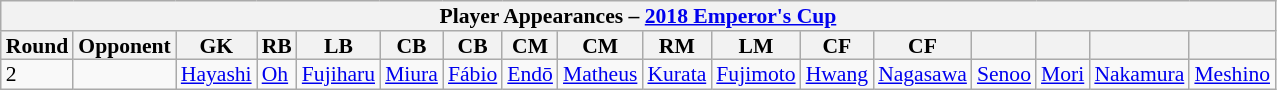<table class="wikitable"  style="text-align:left; line-height:90%; font-size:90%; width:60%;">
<tr>
<th colspan=17>Player Appearances – <a href='#'>2018 Emperor's Cup</a></th>
</tr>
<tr>
<th style="width:5%;">Round</th>
<th style="width:20%;">Opponent</th>
<th style="width:5%;">GK</th>
<th style="width:5%;">RB</th>
<th style="width:5%;">LB</th>
<th style="width:5%;">CB</th>
<th style="width:5%;">CB</th>
<th style="width:5%;">CM</th>
<th style="width:5%;">CM</th>
<th style="width:5%;">RM</th>
<th style="width:5%;">LM</th>
<th style="width:5%;">CF</th>
<th style="width:5%;">CF</th>
<th style="width:5%;"></th>
<th style="width:5%;"></th>
<th style="width:5%;"></th>
<th style="width:5%;"></th>
</tr>
<tr>
<td align=centre>2</td>
<td align=left></td>
<td><a href='#'>Hayashi</a></td>
<td><a href='#'>Oh</a></td>
<td><a href='#'>Fujiharu</a></td>
<td><a href='#'>Miura</a></td>
<td><a href='#'>Fábio</a></td>
<td><a href='#'>Endō</a></td>
<td><a href='#'>Matheus</a></td>
<td><a href='#'>Kurata</a></td>
<td><a href='#'>Fujimoto</a></td>
<td><a href='#'>Hwang</a></td>
<td><a href='#'>Nagasawa</a></td>
<td><a href='#'>Senoo</a></td>
<td><a href='#'>Mori</a></td>
<td><a href='#'>Nakamura</a></td>
<td><a href='#'>Meshino</a></td>
</tr>
</table>
